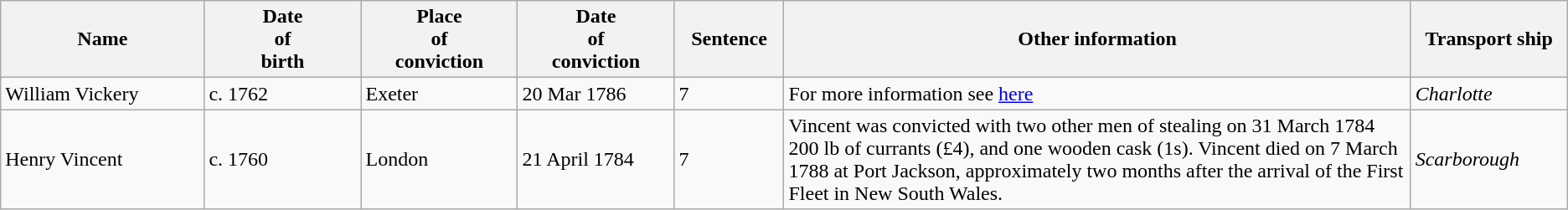<table class="wikitable sortable plainrowheaders" style="width=1024px;">
<tr>
<th style="width: 13%;">Name</th>
<th style="width: 10%;">Date<br>of<br>birth</th>
<th style="width: 10%;">Place<br>of<br>conviction</th>
<th style="width: 10%;">Date<br>of<br>conviction</th>
<th style="width: 7%;">Sentence</th>
<th style="width: 40%;">Other information</th>
<th style="width: 10%;">Transport ship</th>
</tr>
<tr>
<td data-sort-value="VICKERY, William">William Vickery</td>
<td>c. 1762</td>
<td>Exeter</td>
<td>20 Mar 1786</td>
<td>7</td>
<td>For more information see <a href='#'>here</a></td>
<td><em>Charlotte</em></td>
</tr>
<tr>
<td data-sort-value="VINCENT, Henry">Henry Vincent</td>
<td>c. 1760</td>
<td>London</td>
<td>21 April 1784</td>
<td>7</td>
<td>Vincent was convicted with two other men of stealing on 31 March 1784 200 lb of currants (£4), and one wooden cask (1s). Vincent died on 7 March 1788 at Port Jackson, approximately two months after the arrival of the First Fleet in New South Wales.</td>
<td><em>Scarborough</em></td>
</tr>
</table>
